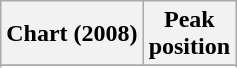<table class="wikitable sortable plainrowheaders" style="text-align:center">
<tr>
<th scope="col">Chart (2008)</th>
<th scope="col">Peak<br>position</th>
</tr>
<tr>
</tr>
<tr>
</tr>
<tr>
</tr>
<tr>
</tr>
<tr>
</tr>
<tr>
</tr>
<tr>
</tr>
<tr>
</tr>
<tr>
</tr>
<tr>
</tr>
<tr>
</tr>
<tr>
</tr>
<tr>
</tr>
<tr>
</tr>
<tr>
</tr>
</table>
